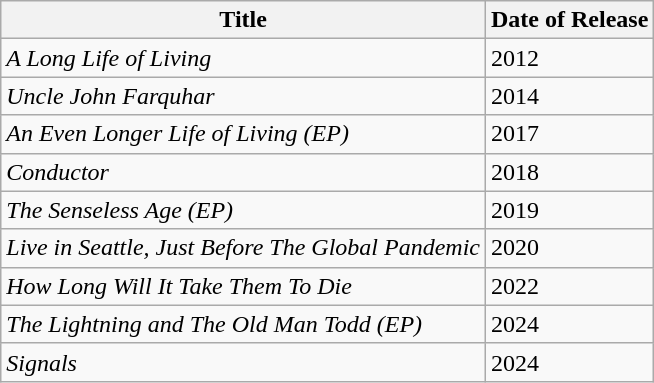<table class="wikitable sortable">
<tr>
<th>Title</th>
<th>Date of Release</th>
</tr>
<tr>
<td><em>A Long Life of Living</em></td>
<td>2012</td>
</tr>
<tr>
<td><em>Uncle John Farquhar</em></td>
<td>2014</td>
</tr>
<tr>
<td><em>An Even Longer Life of Living (EP)</em></td>
<td>2017</td>
</tr>
<tr>
<td><em>Conductor</em></td>
<td>2018</td>
</tr>
<tr>
<td><em>The Senseless Age (EP)</em></td>
<td>2019</td>
</tr>
<tr>
<td><em>Live in Seattle, Just Before The Global Pandemic</em></td>
<td>2020</td>
</tr>
<tr>
<td><em>How Long Will It Take Them To Die</em></td>
<td>2022</td>
</tr>
<tr>
<td><em>The Lightning and The Old Man Todd (EP)</em></td>
<td>2024</td>
</tr>
<tr>
<td><em>Signals</em></td>
<td>2024</td>
</tr>
</table>
